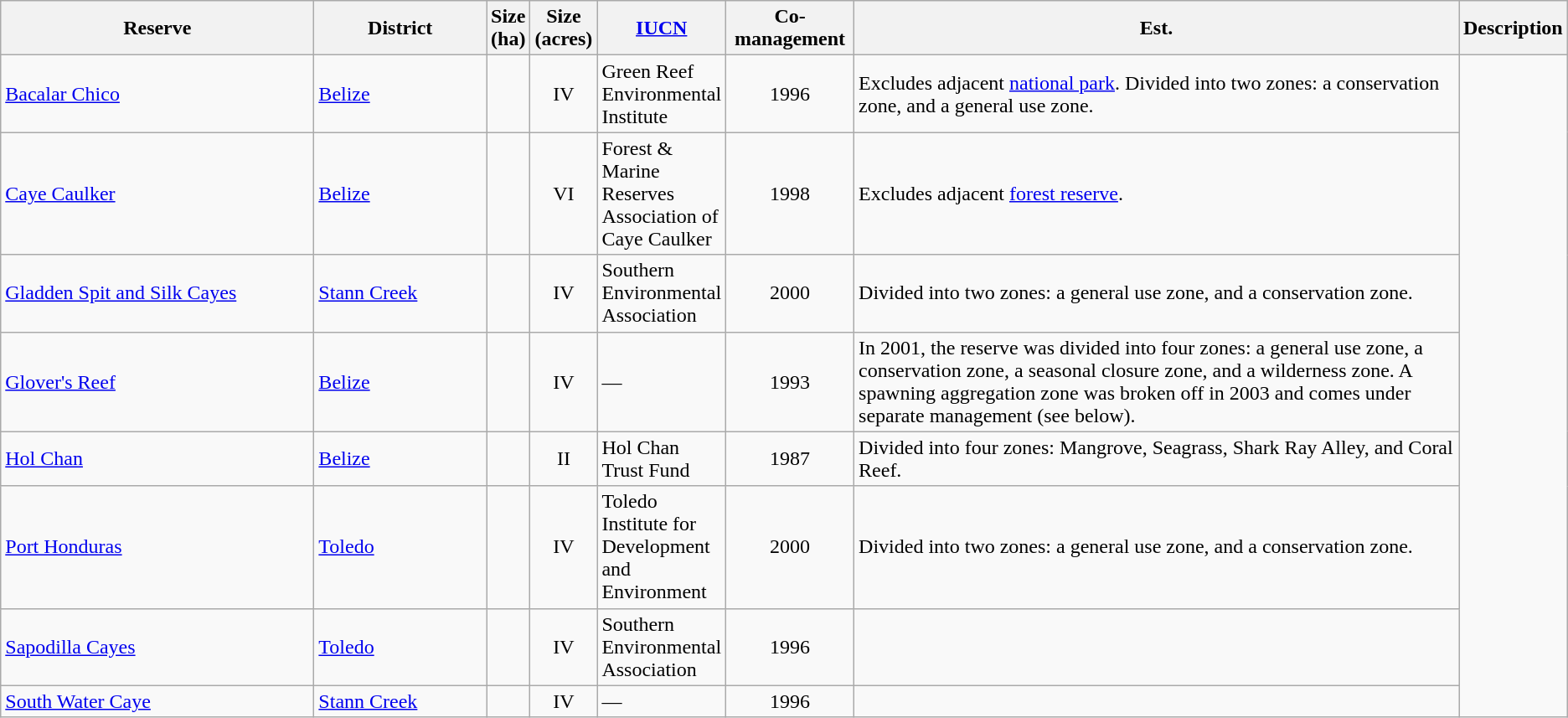<table class="wikitable sortable">
<tr>
<th width="20%">Reserve</th>
<th width="11%">District</th>
<th>Size<br>(ha)</th>
<th>Size<br>(acres)</th>
<th width="4%"><a href='#'>IUCN</a></th>
<th>Co-management</th>
<th>Est.</th>
<th class="unsortable">Description</th>
</tr>
<tr>
<td><a href='#'>Bacalar Chico</a></td>
<td><a href='#'>Belize</a></td>
<td></td>
<td align="center">IV</td>
<td>Green Reef Environmental Institute </td>
<td align="center">1996</td>
<td>Excludes adjacent <a href='#'>national park</a>. Divided into two zones: a conservation zone, and a general use zone.</td>
</tr>
<tr>
<td><a href='#'>Caye Caulker</a></td>
<td><a href='#'>Belize</a></td>
<td></td>
<td align="center">VI</td>
<td>Forest & Marine Reserves Association of Caye Caulker</td>
<td align="center">1998</td>
<td>Excludes adjacent <a href='#'>forest reserve</a>.</td>
</tr>
<tr>
<td><a href='#'>Gladden Spit and Silk Cayes</a></td>
<td><a href='#'>Stann Creek</a></td>
<td></td>
<td align="center">IV</td>
<td>Southern Environmental Association</td>
<td align="center">2000</td>
<td>Divided into two zones: a general use zone, and a conservation zone.</td>
</tr>
<tr>
<td><a href='#'>Glover's Reef</a></td>
<td><a href='#'>Belize</a></td>
<td></td>
<td align="center">IV</td>
<td>—</td>
<td align="center">1993</td>
<td>In 2001, the reserve was divided into four zones: a general use zone, a conservation zone, a seasonal closure zone, and a wilderness zone. A spawning aggregation zone was broken off in 2003 and comes under separate management (see below).</td>
</tr>
<tr>
<td><a href='#'>Hol Chan</a></td>
<td><a href='#'>Belize</a></td>
<td></td>
<td align="center">II</td>
<td>Hol Chan Trust Fund</td>
<td align="center">1987</td>
<td>Divided into four zones: Mangrove, Seagrass, Shark Ray Alley, and Coral Reef.</td>
</tr>
<tr>
<td><a href='#'>Port Honduras</a></td>
<td><a href='#'>Toledo</a></td>
<td></td>
<td align="center">IV</td>
<td>Toledo Institute for Development and Environment</td>
<td align="center">2000</td>
<td>Divided into two zones: a general use zone, and a conservation zone.</td>
</tr>
<tr>
<td><a href='#'>Sapodilla Cayes</a></td>
<td><a href='#'>Toledo</a></td>
<td></td>
<td align="center">IV</td>
<td>Southern Environmental Association</td>
<td align="center">1996</td>
<td></td>
</tr>
<tr>
<td><a href='#'>South Water Caye</a></td>
<td><a href='#'>Stann Creek</a></td>
<td></td>
<td align="center">IV</td>
<td>—</td>
<td align="center">1996</td>
<td></td>
</tr>
</table>
